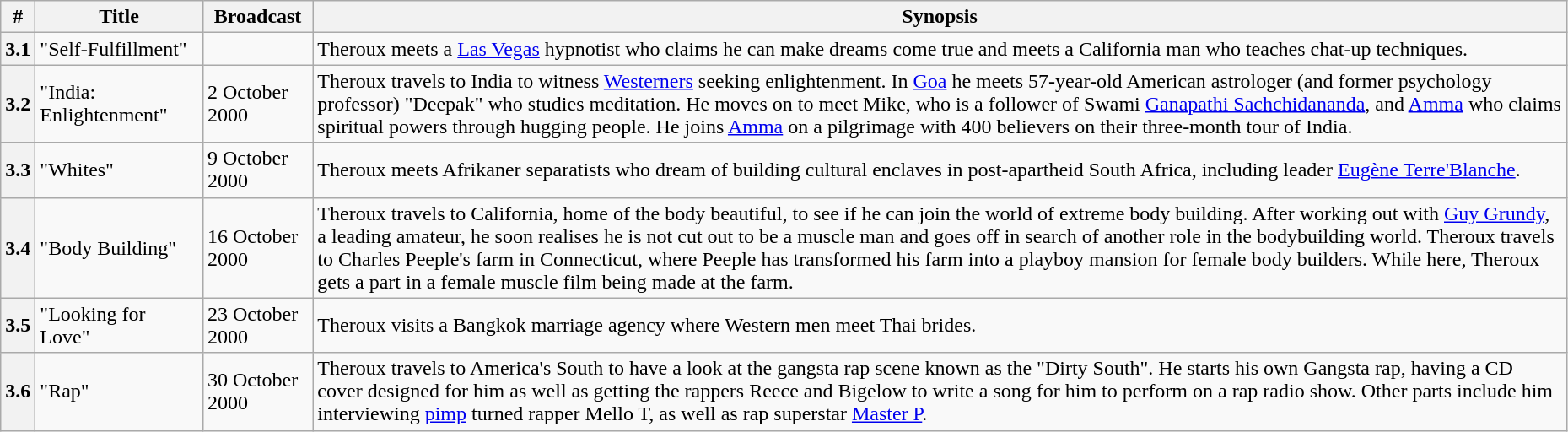<table class="wikitable" style="width:98%;">
<tr>
<th>#</th>
<th style="width:125px;">Title</th>
<th>Broadcast</th>
<th>Synopsis</th>
</tr>
<tr>
<th>3.1</th>
<td>"Self-Fulfillment"</td>
<td></td>
<td>Theroux meets a <a href='#'>Las Vegas</a> hypnotist who claims he can make dreams come true and meets a California man who teaches chat-up techniques.</td>
</tr>
<tr>
<th>3.2</th>
<td>"India: Enlightenment"</td>
<td>2 October 2000</td>
<td>Theroux travels to India to witness <a href='#'>Westerners</a> seeking enlightenment.  In <a href='#'>Goa</a> he meets 57-year-old American astrologer (and former psychology professor) "Deepak" who studies meditation.  He moves on to meet Mike, who is a follower of Swami <a href='#'>Ganapathi Sachchidananda</a>, and <a href='#'>Amma</a> who claims spiritual powers through hugging people. He joins <a href='#'>Amma</a> on a pilgrimage with 400 believers on their three-month tour of India.</td>
</tr>
<tr>
<th>3.3</th>
<td>"Whites"</td>
<td>9 October 2000</td>
<td>Theroux meets Afrikaner separatists who dream of building cultural enclaves in post-apartheid South Africa, including leader <a href='#'>Eugène Terre'Blanche</a>.</td>
</tr>
<tr>
<th>3.4</th>
<td>"Body Building"</td>
<td>16 October 2000</td>
<td>Theroux travels to California, home of the body beautiful, to see if he can join the world of extreme body building. After working out with <a href='#'>Guy Grundy</a>, a leading amateur, he soon realises he is not cut out to be a muscle man and goes off in search of another role in the bodybuilding world. Theroux travels to Charles Peeple's farm in Connecticut, where Peeple has transformed his farm into a playboy mansion for female body builders. While here, Theroux gets a part in a female muscle film being made at the farm.</td>
</tr>
<tr>
<th>3.5</th>
<td>"Looking for Love"</td>
<td>23 October 2000</td>
<td>Theroux visits a Bangkok marriage agency where Western men meet Thai brides.</td>
</tr>
<tr>
<th>3.6</th>
<td>"Rap"</td>
<td>30 October 2000</td>
<td>Theroux travels to America's South to have a look at the gangsta rap scene known as the "Dirty South". He starts his own Gangsta rap, having a CD cover designed for him as well as getting the rappers Reece and Bigelow to write a song for him to perform on a rap radio show. Other parts include him interviewing <a href='#'>pimp</a> turned rapper Mello T, as well as rap superstar <a href='#'>Master P</a>.</td>
</tr>
</table>
